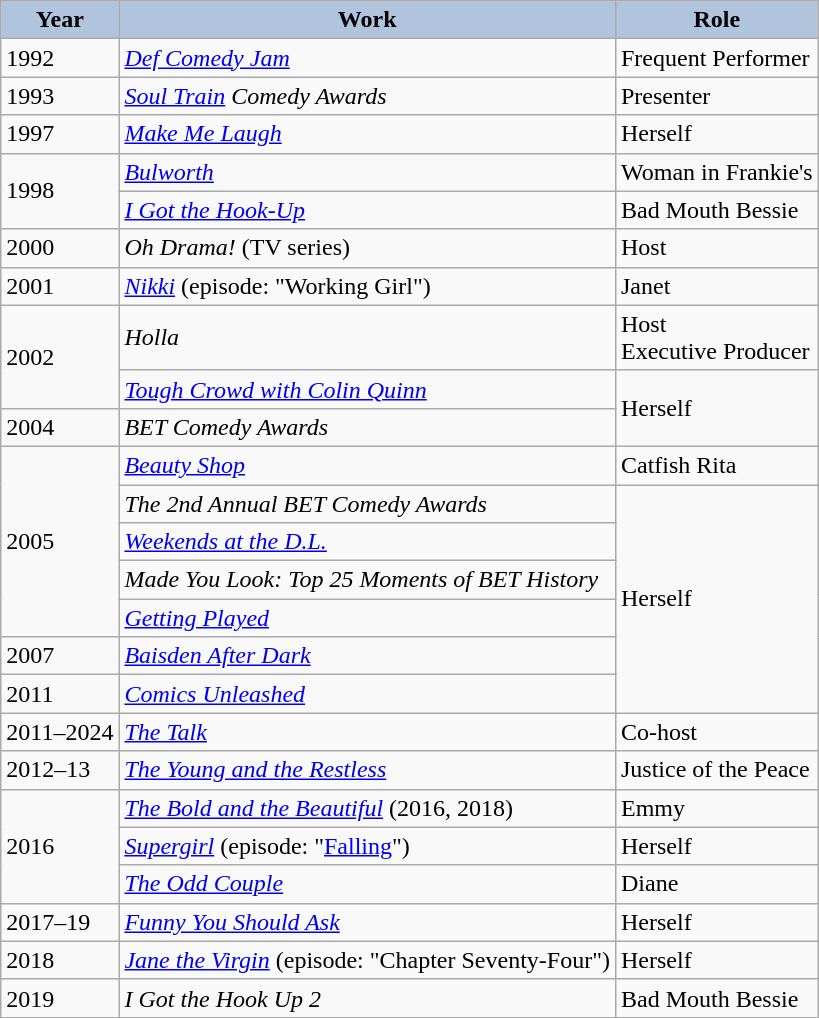<table class="wikitable">
<tr>
<th style="background:#B0C4DE;">Year</th>
<th style="background:#B0C4DE;">Work</th>
<th style="background:#B0C4DE;">Role</th>
</tr>
<tr>
<td>1992</td>
<td><em><a href='#'>Def Comedy Jam</a></em></td>
<td>Frequent Performer</td>
</tr>
<tr>
<td>1993</td>
<td><em><a href='#'>Soul Train</a> Comedy Awards</em></td>
<td>Presenter</td>
</tr>
<tr>
<td>1997</td>
<td><em><a href='#'>Make Me Laugh</a></em></td>
<td>Herself</td>
</tr>
<tr>
<td rowspan="2">1998</td>
<td><em><a href='#'>Bulworth</a></em></td>
<td>Woman in Frankie's</td>
</tr>
<tr>
<td><em><a href='#'>I Got the Hook-Up</a></em></td>
<td>Bad Mouth Bessie</td>
</tr>
<tr>
<td>2000</td>
<td><em>Oh Drama!</em> (TV series)</td>
<td>Host</td>
</tr>
<tr>
<td>2001</td>
<td><em><a href='#'>Nikki</a></em> (episode: "Working Girl")</td>
<td>Janet</td>
</tr>
<tr>
<td rowspan="2">2002</td>
<td><em>Holla</em></td>
<td>Host<br>Executive Producer</td>
</tr>
<tr>
<td><em><a href='#'>Tough Crowd with Colin Quinn</a></em></td>
<td rowspan="2">Herself</td>
</tr>
<tr>
<td>2004</td>
<td><em>BET Comedy Awards</em></td>
</tr>
<tr>
<td rowspan="5">2005</td>
<td><em><a href='#'>Beauty Shop</a></em></td>
<td>Catfish Rita</td>
</tr>
<tr>
<td><em>The 2nd Annual BET Comedy Awards</em></td>
<td rowspan="6">Herself</td>
</tr>
<tr>
<td><em><a href='#'>Weekends at the D.L.</a></em></td>
</tr>
<tr>
<td><em>Made You Look: Top 25 Moments of BET History</em></td>
</tr>
<tr>
<td><em><a href='#'>Getting Played</a></em></td>
</tr>
<tr>
<td>2007</td>
<td><em><a href='#'>Baisden After Dark</a></em></td>
</tr>
<tr>
<td>2011</td>
<td><em><a href='#'>Comics Unleashed</a></em></td>
</tr>
<tr>
<td>2011–2024</td>
<td><em><a href='#'>The Talk</a></em></td>
<td>Co-host</td>
</tr>
<tr>
<td>2012–13</td>
<td><em><a href='#'>The Young and the Restless</a></em></td>
<td>Justice of the Peace</td>
</tr>
<tr>
<td rowspan="3">2016</td>
<td><em><a href='#'>The Bold and the Beautiful</a></em> (2016, 2018)</td>
<td>Emmy</td>
</tr>
<tr>
<td><em><a href='#'>Supergirl</a></em> (episode: "<a href='#'>Falling</a>")</td>
<td>Herself</td>
</tr>
<tr>
<td><em><a href='#'>The Odd Couple</a></em></td>
<td>Diane</td>
</tr>
<tr>
<td>2017–19</td>
<td><em><a href='#'>Funny You Should Ask</a></em></td>
<td>Herself</td>
</tr>
<tr>
<td>2018</td>
<td><em><a href='#'>Jane the Virgin</a></em> (episode: "Chapter Seventy-Four")</td>
<td>Herself</td>
</tr>
<tr>
<td>2019</td>
<td><em>I Got the Hook Up 2</em></td>
<td>Bad Mouth Bessie</td>
</tr>
</table>
